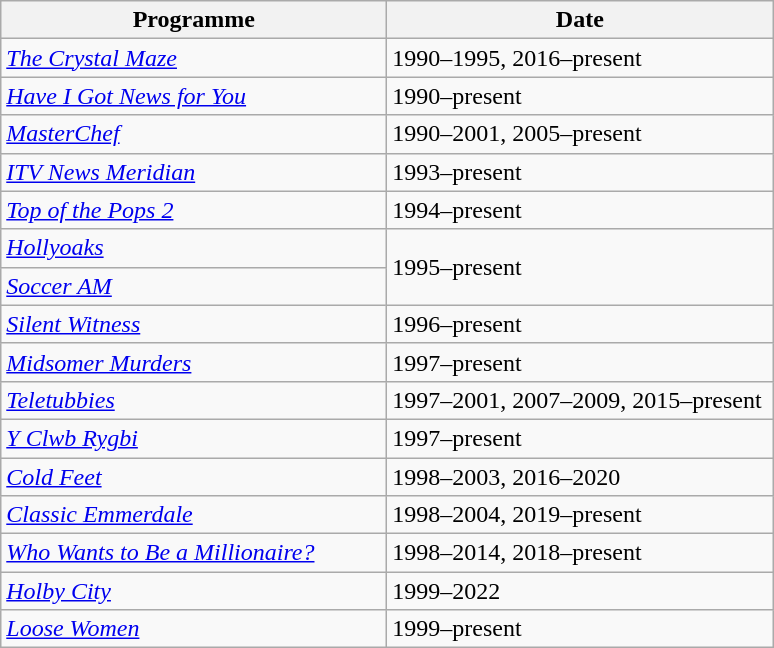<table class="wikitable">
<tr>
<th width=250>Programme</th>
<th width=250>Date</th>
</tr>
<tr>
<td><em><a href='#'>The Crystal Maze</a></em></td>
<td>1990–1995, 2016–present</td>
</tr>
<tr>
<td><em><a href='#'>Have I Got News for You</a></em></td>
<td>1990–present</td>
</tr>
<tr>
<td><em><a href='#'>MasterChef</a></em></td>
<td>1990–2001, 2005–present</td>
</tr>
<tr>
<td><em><a href='#'>ITV News Meridian</a></em></td>
<td>1993–present</td>
</tr>
<tr>
<td><em><a href='#'>Top of the Pops 2</a></em></td>
<td>1994–present</td>
</tr>
<tr>
<td><em><a href='#'>Hollyoaks</a></em></td>
<td rowspan="2">1995–present</td>
</tr>
<tr>
<td><em><a href='#'>Soccer AM</a></em></td>
</tr>
<tr>
<td><em><a href='#'>Silent Witness</a></em></td>
<td>1996–present</td>
</tr>
<tr>
<td><em><a href='#'>Midsomer Murders</a></em></td>
<td>1997–present</td>
</tr>
<tr>
<td><em><a href='#'>Teletubbies</a></em></td>
<td>1997–2001, 2007–2009, 2015–present</td>
</tr>
<tr>
<td><em><a href='#'>Y Clwb Rygbi</a></em></td>
<td>1997–present</td>
</tr>
<tr>
<td><em><a href='#'>Cold Feet</a></em></td>
<td>1998–2003, 2016–2020</td>
</tr>
<tr>
<td><em><a href='#'>Classic Emmerdale</a></em></td>
<td>1998–2004, 2019–present</td>
</tr>
<tr>
<td><em><a href='#'>Who Wants to Be a Millionaire?</a></em></td>
<td>1998–2014, 2018–present</td>
</tr>
<tr>
<td><em><a href='#'>Holby City</a></em></td>
<td>1999–2022</td>
</tr>
<tr>
<td><em><a href='#'>Loose Women</a></em></td>
<td>1999–present</td>
</tr>
</table>
